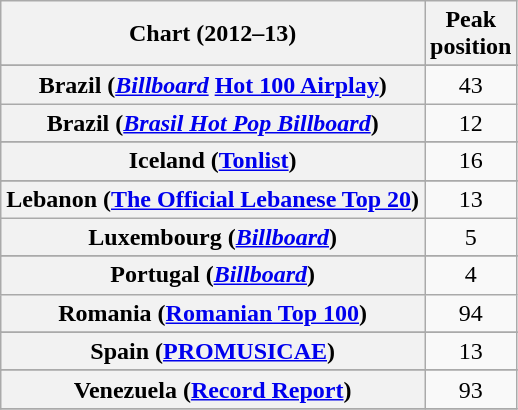<table class="wikitable plainrowheaders sortable">
<tr>
<th>Chart (2012–13)</th>
<th>Peak<br>position</th>
</tr>
<tr>
</tr>
<tr>
</tr>
<tr>
</tr>
<tr>
</tr>
<tr>
<th scope="row">Brazil (<em><a href='#'>Billboard</a></em> <a href='#'>Hot 100 Airplay</a>)</th>
<td style="text-align:center;">43</td>
</tr>
<tr>
<th scope="row">Brazil (<em><a href='#'>Brasil Hot Pop Billboard</a></em>)</th>
<td style="text-align:center;">12</td>
</tr>
<tr>
</tr>
<tr>
</tr>
<tr>
</tr>
<tr>
</tr>
<tr>
</tr>
<tr>
</tr>
<tr>
</tr>
<tr>
</tr>
<tr>
</tr>
<tr>
<th scope="row">Iceland (<a href='#'>Tonlist</a>)</th>
<td style="text-align:center;">16</td>
</tr>
<tr>
</tr>
<tr>
</tr>
<tr>
</tr>
<tr>
</tr>
<tr>
<th scope="row">Lebanon (<a href='#'>The Official Lebanese Top 20</a>)</th>
<td style="text-align:center;">13</td>
</tr>
<tr>
<th scope="row">Luxembourg (<em><a href='#'>Billboard</a></em>)</th>
<td style="text-align:center;">5</td>
</tr>
<tr>
</tr>
<tr>
</tr>
<tr>
</tr>
<tr>
</tr>
<tr>
<th scope="row">Portugal (<em><a href='#'>Billboard</a></em>)</th>
<td style="text-align:center;">4</td>
</tr>
<tr>
<th scope="row">Romania (<a href='#'>Romanian Top 100</a>)</th>
<td style="text-align:center;">94</td>
</tr>
<tr>
</tr>
<tr>
</tr>
<tr>
</tr>
<tr>
<th scope="row">Spain (<a href='#'>PROMUSICAE</a>)</th>
<td align="center">13</td>
</tr>
<tr>
</tr>
<tr>
</tr>
<tr>
</tr>
<tr>
</tr>
<tr>
</tr>
<tr>
</tr>
<tr>
</tr>
<tr>
<th scope="row">Venezuela (<a href='#'>Record Report</a>)</th>
<td align="center">93</td>
</tr>
<tr>
</tr>
</table>
